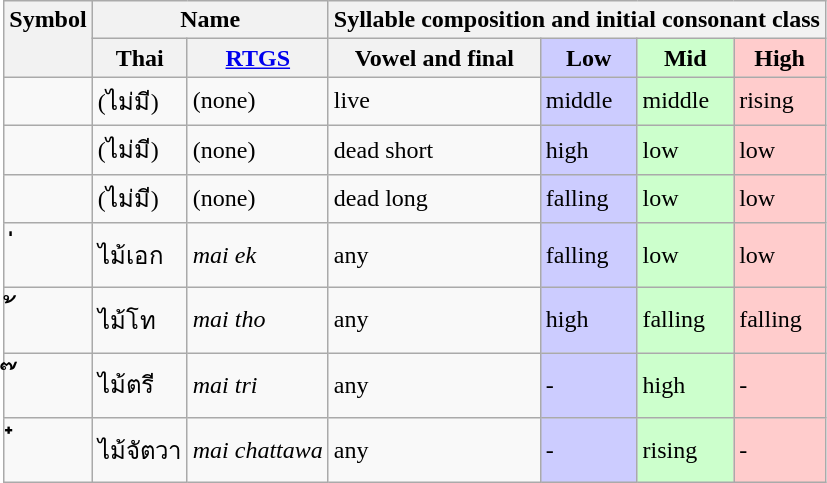<table class="wikitable">
<tr valign="top">
<th rowspan="2">Symbol</th>
<th colspan="2">Name</th>
<th colspan="4" "style="background: #ffc">Syllable composition and initial consonant class</th>
</tr>
<tr>
<th align="left">Thai</th>
<th><a href='#'>RTGS</a></th>
<th>Vowel and final</th>
<th style="background: #ccf">Low</th>
<th style="background: #cfc">Mid</th>
<th style="background: #fcc">High</th>
</tr>
<tr>
<td></td>
<td>(ไม่มี)</td>
<td>(none)</td>
<td>live<br></td>
<td style="background: #ccf">middle</td>
<td style="background: #cfc">middle</td>
<td style="background: #fcc">rising</td>
</tr>
<tr>
<td></td>
<td>(ไม่มี)</td>
<td>(none)</td>
<td>dead short<br></td>
<td style="background: #ccf">high</td>
<td style="background: #cfc">low</td>
<td style="background: #fcc">low</td>
</tr>
<tr>
<td></td>
<td>(ไม่มี)</td>
<td>(none)</td>
<td>dead long<br></td>
<td style="background: #ccf">falling</td>
<td style="background: #cfc">low</td>
<td style="background: #fcc">low</td>
</tr>
<tr>
<td> <big><big>่</big></big></td>
<td>ไม้เอก</td>
<td><em>mai ek</em></td>
<td>any </td>
<td style="background: #ccf">falling</td>
<td style="background: #cfc">low</td>
<td style="background: #fcc">low</td>
</tr>
<tr>
<td> <big><big>้</big></big></td>
<td>ไม้โท</td>
<td><em>mai tho</em></td>
<td>any</td>
<td style="background: #ccf">high</td>
<td style="background: #cfc">falling</td>
<td style="background: #fcc">falling</td>
</tr>
<tr>
<td> <big><big>๊</big></big></td>
<td>ไม้ตรี</td>
<td><em>mai tri</em></td>
<td>any</td>
<td style="background: #ccf">-</td>
<td style="background: #cfc">high</td>
<td style="background: #fcc">-</td>
</tr>
<tr>
<td> <big><big>๋</big></big></td>
<td>ไม้จัตวา</td>
<td><em>mai chattawa</em></td>
<td>any</td>
<td style="background: #ccf">-</td>
<td style="background: #cfc">rising</td>
<td style="background: #fcc">-</td>
</tr>
</table>
